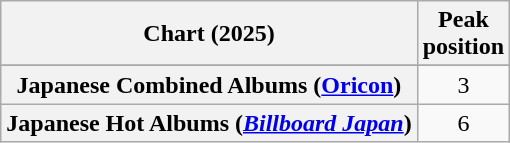<table class="wikitable sortable plainrowheaders" style="text-align:center">
<tr>
<th scope=col>Chart (2025)</th>
<th scope=col>Peak<br>position</th>
</tr>
<tr>
</tr>
<tr>
<th scope="row">Japanese Combined Albums (<a href='#'>Oricon</a>)</th>
<td>3</td>
</tr>
<tr>
<th scope="row">Japanese Hot Albums (<em><a href='#'>Billboard Japan</a></em>)</th>
<td>6</td>
</tr>
</table>
